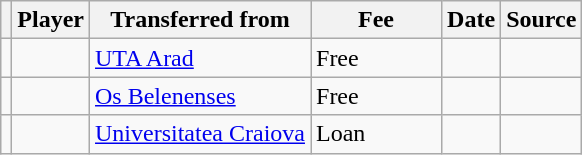<table class="wikitable plainrowheaders sortable">
<tr>
<th></th>
<th scope="col">Player</th>
<th>Transferred from</th>
<th style="width: 80px;">Fee</th>
<th scope="col">Date</th>
<th scope="col">Source</th>
</tr>
<tr>
<td align="center"></td>
<td> </td>
<td> <a href='#'>UTA Arad</a></td>
<td>Free</td>
<td></td>
<td></td>
</tr>
<tr>
<td align="center"></td>
<td> </td>
<td> <a href='#'>Os Belenenses</a></td>
<td>Free</td>
<td></td>
<td></td>
</tr>
<tr>
<td align="center"></td>
<td> </td>
<td> <a href='#'>Universitatea Craiova</a></td>
<td>Loan</td>
<td></td>
<td></td>
</tr>
</table>
